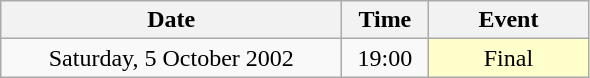<table class = "wikitable" style="text-align:center;">
<tr>
<th width=220>Date</th>
<th width=50>Time</th>
<th width=100>Event</th>
</tr>
<tr>
<td>Saturday, 5 October 2002</td>
<td>19:00</td>
<td bgcolor=ffffcc>Final</td>
</tr>
</table>
